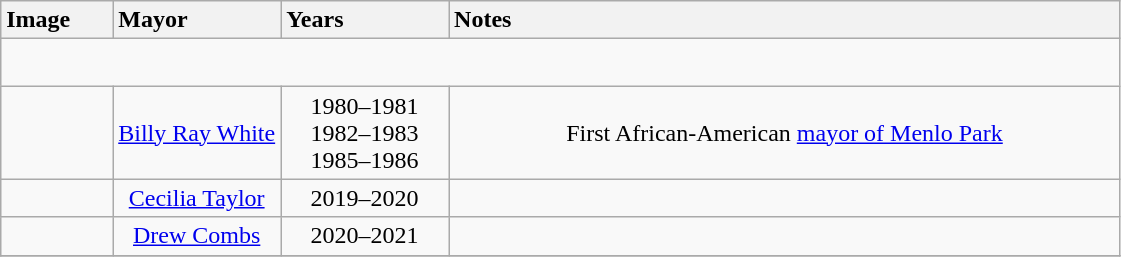<table class="wikitable" style="text-align:center">
<tr>
<th style="text-align:left; width:10%;">Image</th>
<th style="text-align:left; width:15%;">Mayor</th>
<th style="text-align:left; width:15%;">Years</th>
<th style="text-align:left; width:60%;">Notes</th>
</tr>
<tr style="height:2em">
</tr>
<tr>
<td></td>
<td><a href='#'>Billy Ray White</a></td>
<td>1980–1981<br> 1982–1983<br> 1985–1986</td>
<td>First African-American <a href='#'>mayor of Menlo Park</a></td>
</tr>
<tr>
<td></td>
<td><a href='#'>Cecilia Taylor</a></td>
<td>2019–2020</td>
<td></td>
</tr>
<tr>
<td></td>
<td><a href='#'>Drew Combs</a></td>
<td>2020–2021</td>
<td></td>
</tr>
<tr>
</tr>
</table>
